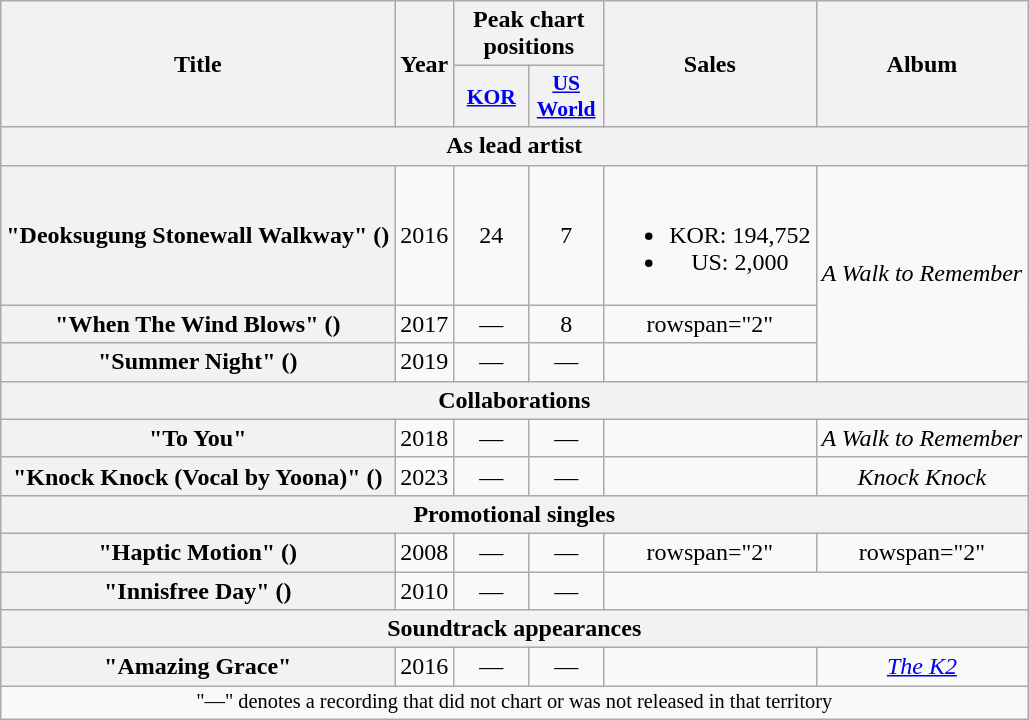<table class="wikitable plainrowheaders" style="text-align:center">
<tr>
<th scope="col" rowspan="2">Title</th>
<th scope="col" rowspan="2">Year</th>
<th scope="col" colspan="2">Peak chart<br>positions</th>
<th scope="col" rowspan="2">Sales<br></th>
<th scope="col" rowspan="2">Album</th>
</tr>
<tr>
<th scope="col" style="font-size:90%; width:3em"><a href='#'>KOR</a><br></th>
<th scope="col" style="font-size:90%; width:3em"><a href='#'>US<br>World</a><br></th>
</tr>
<tr>
<th scope="col" colspan="6">As lead artist</th>
</tr>
<tr>
<th scope="row">"Deoksugung Stonewall Walkway" ()<br></th>
<td>2016</td>
<td>24</td>
<td>7</td>
<td><br><ul><li>KOR: 194,752</li><li>US: 2,000</li></ul></td>
<td rowspan="3"><em>A Walk to Remember</em></td>
</tr>
<tr>
<th scope="row">"When The Wind Blows" ()</th>
<td>2017</td>
<td>—</td>
<td>8</td>
<td>rowspan="2" </td>
</tr>
<tr>
<th scope="row">"Summer Night" ()<br></th>
<td>2019</td>
<td>—</td>
<td>—</td>
</tr>
<tr>
<th scope="col" colspan="6">Collaborations</th>
</tr>
<tr>
<th scope="row">"To You"<br></th>
<td>2018</td>
<td>—</td>
<td>—</td>
<td></td>
<td><em>A Walk to Remember</em></td>
</tr>
<tr>
<th scope="row">"Knock Knock (Vocal by Yoona)" ()<br></th>
<td>2023</td>
<td>—</td>
<td>—</td>
<td></td>
<td><em>Knock Knock</em></td>
</tr>
<tr>
<th scope="col" colspan="6">Promotional singles</th>
</tr>
<tr>
<th scope="row">"Haptic Motion" ()<br></th>
<td>2008</td>
<td>—</td>
<td>—</td>
<td>rowspan="2" </td>
<td>rowspan="2" </td>
</tr>
<tr>
<th scope="row">"Innisfree Day" ()</th>
<td>2010</td>
<td>—</td>
<td>—</td>
</tr>
<tr>
<th scope="col" colspan="6">Soundtrack appearances</th>
</tr>
<tr>
<th scope="row">"Amazing Grace"</th>
<td>2016</td>
<td>—</td>
<td>—</td>
<td></td>
<td><em><a href='#'>The K2</a></em></td>
</tr>
<tr>
<td colspan="6" style="font-size:85%">"—" denotes a recording that did not chart or was not released in that territory</td>
</tr>
</table>
